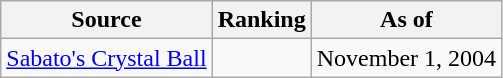<table class="wikitable" style="text-align:center">
<tr>
<th>Source</th>
<th>Ranking</th>
<th>As of</th>
</tr>
<tr>
<td align=left><a href='#'>Sabato's Crystal Ball</a></td>
<td></td>
<td>November 1, 2004</td>
</tr>
</table>
